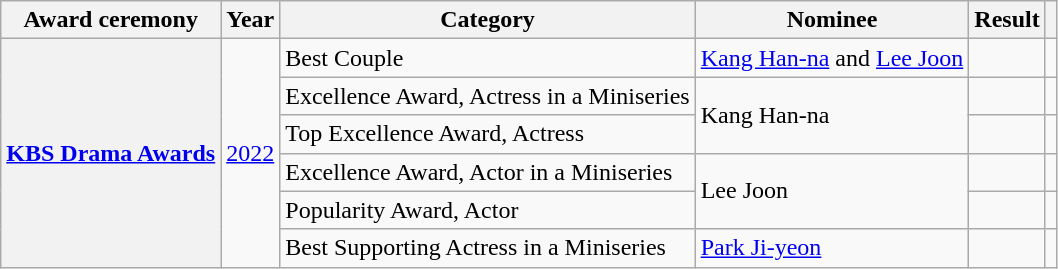<table class="wikitable plainrowheaders sortable">
<tr>
<th scope="col">Award ceremony</th>
<th scope="col">Year</th>
<th scope="col">Category </th>
<th scope="col">Nominee</th>
<th scope="col">Result</th>
<th scope="col" class="unsortable"></th>
</tr>
<tr>
<th scope="row" rowspan="6"><a href='#'>KBS Drama Awards</a></th>
<td rowspan="6" style="text-align:center"><a href='#'>2022</a></td>
<td>Best Couple</td>
<td><a href='#'>Kang Han-na</a> and <a href='#'>Lee Joon</a></td>
<td></td>
<td style="text-align:center"></td>
</tr>
<tr>
<td>Excellence Award, Actress in a Miniseries</td>
<td rowspan="2">Kang Han-na</td>
<td></td>
<td style="text-align:center"></td>
</tr>
<tr>
<td>Top Excellence Award, Actress</td>
<td></td>
<td style="text-align:center"></td>
</tr>
<tr>
<td>Excellence Award, Actor in a Miniseries</td>
<td rowspan="2">Lee Joon</td>
<td></td>
<td style="text-align:center"></td>
</tr>
<tr>
<td>Popularity Award, Actor</td>
<td></td>
<td style="text-align:center"></td>
</tr>
<tr>
<td>Best Supporting Actress in a Miniseries</td>
<td><a href='#'>Park Ji-yeon</a></td>
<td></td>
<td style="text-align:center"></td>
</tr>
</table>
